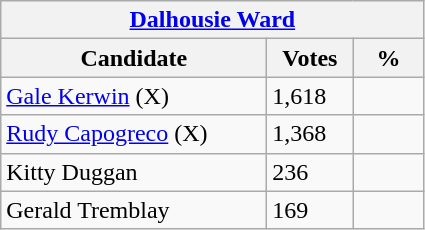<table class="wikitable">
<tr>
<th colspan="3"><a href='#'>Dalhousie Ward</a></th>
</tr>
<tr>
<th style="width: 170px">Candidate</th>
<th style="width: 50px">Votes</th>
<th style="width: 40px">%</th>
</tr>
<tr>
<td><a href='#'>Gale Kerwin</a> (X)</td>
<td>1,618</td>
<td></td>
</tr>
<tr>
<td><a href='#'>Rudy Capogreco</a> (X)</td>
<td>1,368</td>
<td></td>
</tr>
<tr>
<td>Kitty Duggan</td>
<td>236</td>
<td></td>
</tr>
<tr>
<td>Gerald Tremblay</td>
<td>169</td>
<td></td>
</tr>
</table>
